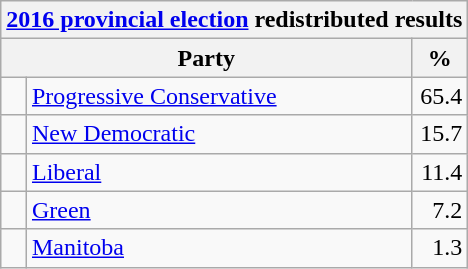<table class="wikitable">
<tr>
<th colspan="4"><a href='#'>2016 provincial election</a> redistributed results</th>
</tr>
<tr>
<th bgcolor="#DDDDFF" width="130px" colspan="2">Party</th>
<th bgcolor="#DDDDFF" width="30px">%</th>
</tr>
<tr>
<td> </td>
<td><a href='#'>Progressive Conservative</a></td>
<td align=right>65.4</td>
</tr>
<tr>
<td> </td>
<td><a href='#'>New Democratic</a></td>
<td align=right>15.7</td>
</tr>
<tr>
<td> </td>
<td><a href='#'>Liberal</a></td>
<td align=right>11.4</td>
</tr>
<tr>
<td> </td>
<td><a href='#'>Green</a></td>
<td align=right>7.2</td>
</tr>
<tr>
<td> </td>
<td><a href='#'>Manitoba</a></td>
<td align=right>1.3</td>
</tr>
</table>
